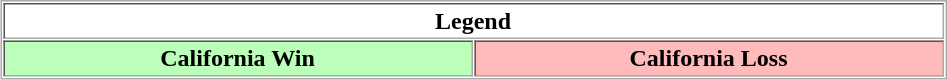<table border="1" cellpadding="2" cellspacing="1" style="margin:auto; border:1px solid #aaa;">
<tr>
<th colspan="2">Legend</th>
</tr>
<tr>
<th style="background:#bfb; width:307px;">California Win</th>
<th style="background:#fbb; width:307px;">California Loss</th>
</tr>
</table>
